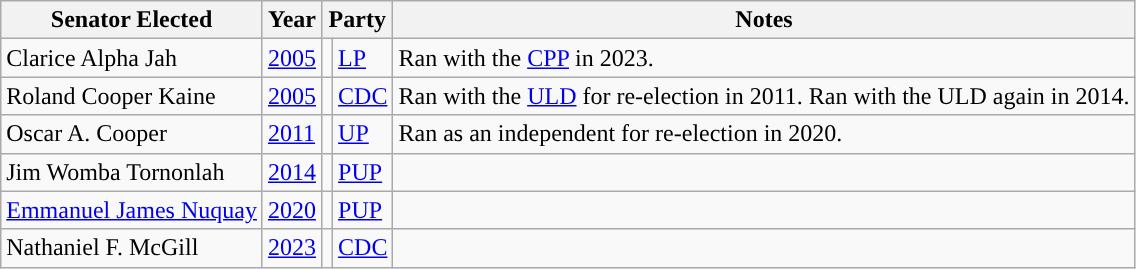<table class="wikitable">
<tr>
<th>Senator Elected</th>
<th>Year</th>
<th colspan=2>Party</th>
<th>Notes</th>
</tr>
<tr>
<td>Clarice Alpha Jah</td>
<td><a href='#'>2005</a></td>
<td></td>
<td><a href='#'>LP</a></td>
<td>Ran with the <a href='#'>CPP</a> in 2023.</td>
</tr>
<tr>
<td>Roland Cooper Kaine</td>
<td><a href='#'>2005</a></td>
<td></td>
<td><a href='#'>CDC</a></td>
<td>Ran with the <a href='#'>ULD</a> for re-election in 2011. Ran with the ULD again in 2014.</td>
</tr>
<tr>
<td>Oscar A. Cooper</td>
<td><a href='#'>2011</a></td>
<td></td>
<td><a href='#'>UP</a></td>
<td>Ran as an independent for re-election in 2020.</td>
</tr>
<tr>
<td>Jim Womba Tornonlah</td>
<td><a href='#'>2014</a></td>
<td></td>
<td><a href='#'>PUP</a></td>
<td></td>
</tr>
<tr>
<td><a href='#'>Emmanuel James Nuquay</a></td>
<td><a href='#'>2020</a></td>
<td></td>
<td><a href='#'>PUP</a></td>
<td></td>
</tr>
<tr>
<td>Nathaniel F. McGill</td>
<td><a href='#'>2023</a></td>
<td></td>
<td><a href='#'>CDC</a></td>
<td></td>
</tr>
</table>
